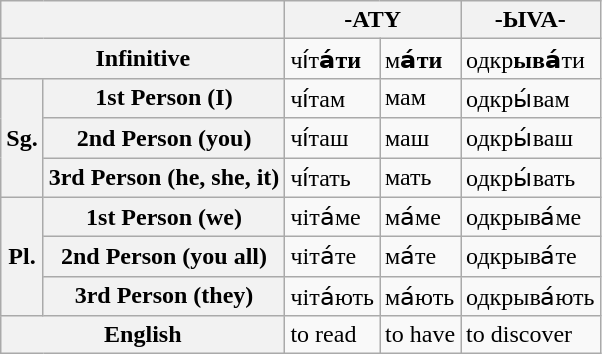<table class=wikitable>
<tr>
<th colspan="2" rowspan="1"></th>
<th colspan="2">-ATY</th>
<th colspan="1">-ЫVA-</th>
</tr>
<tr>
<th colspan="2">Infinitive</th>
<td>чі́т<strong>а́ти</strong></td>
<td>м<strong>а́ти</strong></td>
<td>одкр<strong>ыва́</strong>ти</td>
</tr>
<tr>
<th rowspan="3">Sg.</th>
<th>1st Person (I)</th>
<td>чі́там</td>
<td>мам</td>
<td>одкры́вам</td>
</tr>
<tr>
<th>2nd Person (you)</th>
<td>чі́таш</td>
<td>маш</td>
<td>одкры́ваш</td>
</tr>
<tr>
<th>3rd Person (he, she, it)</th>
<td>чі́тать</td>
<td>мать</td>
<td>одкры́вать</td>
</tr>
<tr>
<th rowspan="3">Pl.</th>
<th>1st Person (we)</th>
<td>чіта́ме</td>
<td>ма́ме</td>
<td>одкрыва́ме</td>
</tr>
<tr>
<th>2nd Person (you all)</th>
<td>чіта́те</td>
<td>ма́те</td>
<td>одкрыва́те</td>
</tr>
<tr>
<th>3rd Person (they)</th>
<td>чіта́ють</td>
<td>ма́ють</td>
<td>одкрыва́ють</td>
</tr>
<tr>
<th colspan="2">English</th>
<td>to read</td>
<td>to have</td>
<td>to discover</td>
</tr>
</table>
